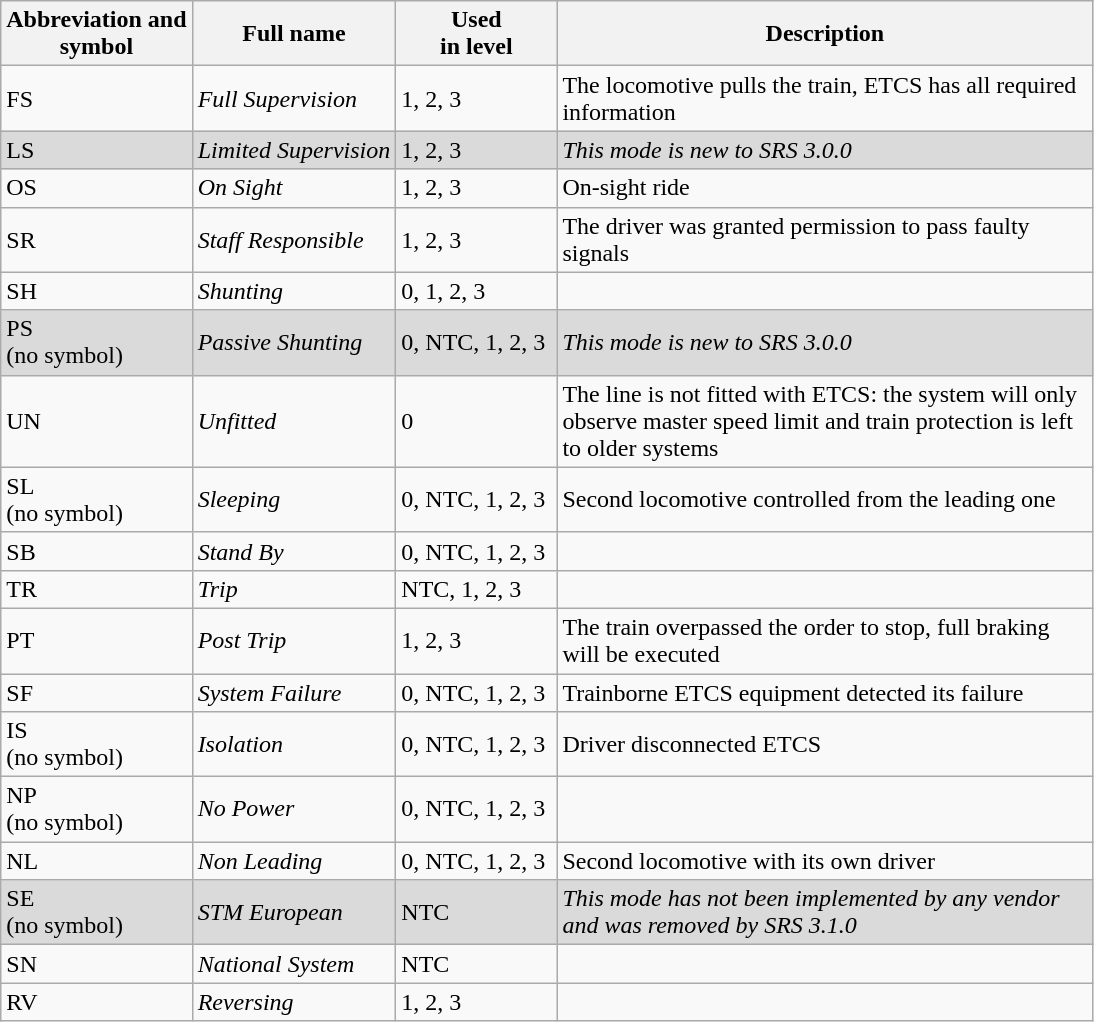<table class="wikitable">
<tr class="hintergrundfarbe6">
<th>Abbreviation and<br><strong><em></em></strong> symbol</th>
<th>Full name</th>
<th style="width:100px;">Used<br> in level</th>
<th width=350>Description</th>
</tr>
<tr>
<td>FS<br></td>
<td><em>Full Supervision</em></td>
<td>1, 2, 3</td>
<td>The locomotive pulls the train, ETCS has all required information</td>
</tr>
<tr style="background:#DADADA;">
<td>LS<br></td>
<td><em>Limited Supervision</em></td>
<td>1, 2, 3</td>
<td><em>This mode is new to SRS 3.0.0</em></td>
</tr>
<tr>
<td>OS<br></td>
<td><em>On Sight</em></td>
<td>1, 2, 3</td>
<td>On-sight ride</td>
</tr>
<tr>
<td>SR<br></td>
<td><em>Staff Responsible</em></td>
<td>1, 2, 3</td>
<td>The driver was granted permission to pass faulty signals</td>
</tr>
<tr>
<td>SH<br></td>
<td><em>Shunting</em></td>
<td>0, 1, 2, 3</td>
<td></td>
</tr>
<tr style="background:#DADADA;">
<td>PS<br>(no symbol)</td>
<td><em>Passive Shunting</em></td>
<td>0, NTC, 1, 2, 3</td>
<td><em>This mode is new to SRS 3.0.0</em></td>
</tr>
<tr>
<td>UN<br></td>
<td><em>Unfitted</em></td>
<td>0</td>
<td>The line is not fitted with ETCS: the system will only observe master speed limit and train protection is left to older systems</td>
</tr>
<tr>
<td>SL<br>(no symbol)</td>
<td><em>Sleeping</em></td>
<td>0, NTC, 1, 2, 3</td>
<td>Second locomotive controlled from the leading one</td>
</tr>
<tr>
<td>SB<br></td>
<td><em>Stand By</em></td>
<td>0, NTC, 1, 2, 3</td>
<td></td>
</tr>
<tr>
<td>TR<br></td>
<td><em>Trip</em></td>
<td>NTC, 1, 2, 3</td>
<td></td>
</tr>
<tr>
<td>PT<br></td>
<td><em>Post Trip</em></td>
<td>1, 2, 3</td>
<td>The train overpassed the order to stop, full braking will be executed</td>
</tr>
<tr>
<td>SF<br></td>
<td><em>System Failure</em></td>
<td>0, NTC, 1, 2, 3</td>
<td>Trainborne ETCS equipment detected its failure</td>
</tr>
<tr>
<td>IS<br>(no symbol)</td>
<td><em>Isolation</em></td>
<td>0, NTC, 1, 2, 3</td>
<td>Driver disconnected ETCS</td>
</tr>
<tr>
<td>NP<br>(no symbol)</td>
<td><em>No Power</em></td>
<td>0, NTC, 1, 2, 3</td>
<td></td>
</tr>
<tr>
<td>NL<br></td>
<td><em>Non Leading</em></td>
<td>0, NTC, 1, 2, 3</td>
<td>Second locomotive with its own driver</td>
</tr>
<tr style="background:#DADADA;">
<td>SE<br>(no symbol)</td>
<td><em>STM European</em></td>
<td>NTC</td>
<td><em>This mode has not been implemented by any vendor and was removed by SRS 3.1.0</em></td>
</tr>
<tr>
<td>SN<br></td>
<td><em>National System</em></td>
<td>NTC</td>
<td></td>
</tr>
<tr>
<td>RV<br></td>
<td><em>Reversing</em></td>
<td>1, 2, 3</td>
<td></td>
</tr>
</table>
